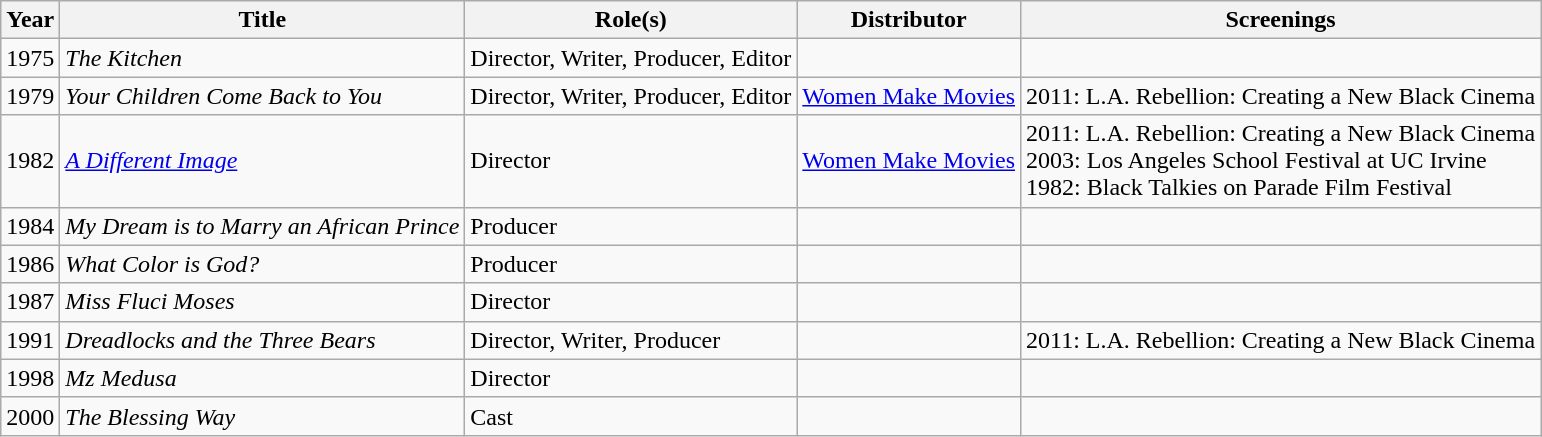<table class="wikitable sortable">
<tr>
<th>Year</th>
<th>Title</th>
<th class="unsortable">Role(s)</th>
<th class="unsortable">Distributor</th>
<th class="unsortable">Screenings</th>
</tr>
<tr>
<td>1975</td>
<td><em>The Kitchen</em></td>
<td>Director, Writer, Producer, Editor</td>
<td></td>
<td></td>
</tr>
<tr>
<td>1979</td>
<td><em>Your Children Come Back to You</em></td>
<td>Director, Writer, Producer, Editor</td>
<td><a href='#'>Women Make Movies</a></td>
<td>2011: L.A. Rebellion: Creating a New Black Cinema</td>
</tr>
<tr>
<td>1982</td>
<td><em><a href='#'>A Different Image</a></em></td>
<td>Director</td>
<td><a href='#'>Women Make Movies</a></td>
<td>2011: L.A. Rebellion: Creating a New Black Cinema<br>2003: Los Angeles School Festival at UC Irvine<br>1982: Black Talkies on Parade Film Festival</td>
</tr>
<tr>
<td>1984</td>
<td><em>My Dream is to Marry an African Prince</em></td>
<td>Producer</td>
<td></td>
<td></td>
</tr>
<tr>
<td>1986</td>
<td><em>What Color is God?</em></td>
<td>Producer</td>
<td></td>
<td></td>
</tr>
<tr>
<td>1987</td>
<td><em>Miss Fluci Moses</em></td>
<td>Director</td>
<td></td>
<td></td>
</tr>
<tr>
<td>1991</td>
<td><em>Dreadlocks and the Three Bears</em></td>
<td>Director, Writer, Producer</td>
<td></td>
<td>2011: L.A. Rebellion: Creating a New Black Cinema</td>
</tr>
<tr>
<td>1998</td>
<td><em>Mz Medusa</em></td>
<td>Director</td>
<td></td>
<td></td>
</tr>
<tr>
<td>2000</td>
<td><em>The Blessing Way</em></td>
<td>Cast</td>
<td></td>
<td></td>
</tr>
</table>
